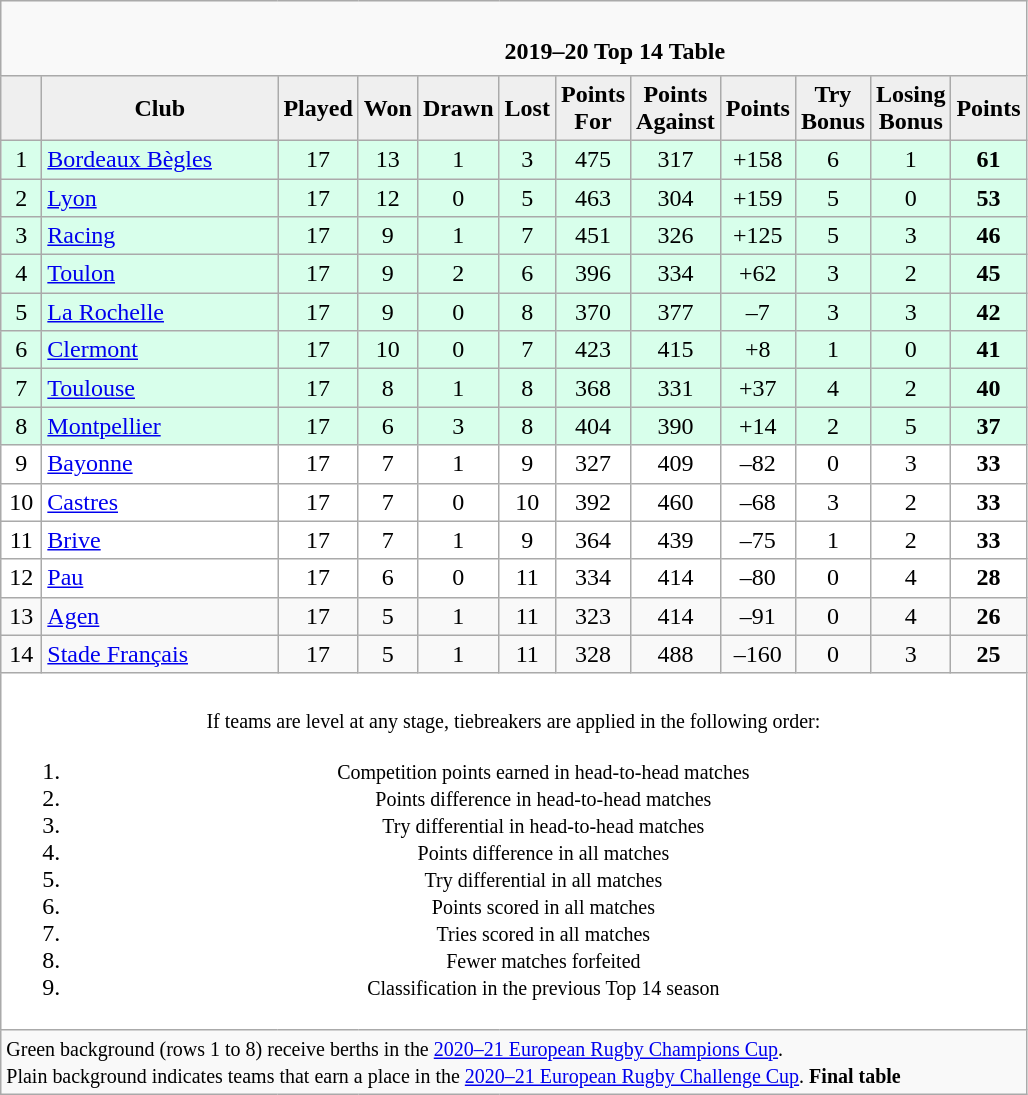<table class="wikitable" style="text-align: center;">
<tr>
<td colspan="15" cellpadding="0" cellspacing="0"><br><table border="0" width="100%" cellpadding="0" cellspacing="0">
<tr>
<td width=20% style="border:0px"></td>
<td style="border:0px"><strong>2019–20 Top 14 Table</strong></td>
</tr>
</table>
</td>
</tr>
<tr>
<th style="background-color:#efefef;" width="20"></th>
<th style="background-color:#efefef;" width="150">Club</th>
<th style="background-color:#efefef;" width="20">Played</th>
<th style="background-color:#efefef;" width="20">Won</th>
<th style="background-color:#efefef;" width="20">Drawn</th>
<th style="background-color:#efefef;" width="20">Lost</th>
<th style="background-color:#efefef;" width="20">Points For</th>
<th style="background-color:#efefef;" width="20">Points Against</th>
<th style="background-color:#efefef;" width="20">Points </th>
<th style="background-color:#efefef;" width="20">Try Bonus</th>
<th style="background-color:#efefef;" width="20">Losing Bonus</th>
<th style="background-color:#efefef;" width="20">Points</th>
</tr>
<tr style="background-color:#d8ffeb;text-align:center;">
<td>1</td>
<td style="text-align:left;"><a href='#'>Bordeaux Bègles</a></td>
<td>17</td>
<td>13</td>
<td>1</td>
<td>3</td>
<td>475</td>
<td>317</td>
<td>+158</td>
<td>6</td>
<td>1</td>
<td><strong>61</strong></td>
</tr>
<tr style="background-color:#d8ffeb;text-align:center;">
<td>2</td>
<td style="text-align:left;"><a href='#'>Lyon</a></td>
<td>17</td>
<td>12</td>
<td>0</td>
<td>5</td>
<td>463</td>
<td>304</td>
<td>+159</td>
<td>5</td>
<td>0</td>
<td><strong>53</strong></td>
</tr>
<tr style="background-color:#d8ffeb;text-align:center;">
<td>3</td>
<td style="text-align:left;"><a href='#'>Racing</a></td>
<td>17</td>
<td>9</td>
<td>1</td>
<td>7</td>
<td>451</td>
<td>326</td>
<td>+125</td>
<td>5</td>
<td>3</td>
<td><strong>46</strong></td>
</tr>
<tr style="background-color:#d8ffeb;text-align:center;">
<td>4</td>
<td style="text-align:left;"><a href='#'>Toulon</a></td>
<td>17</td>
<td>9</td>
<td>2</td>
<td>6</td>
<td>396</td>
<td>334</td>
<td>+62</td>
<td>3</td>
<td>2</td>
<td><strong>45</strong></td>
</tr>
<tr style="background-color:#d8ffeb;text-align:center;">
<td>5</td>
<td style="text-align:left;"><a href='#'>La Rochelle</a></td>
<td>17</td>
<td>9</td>
<td>0</td>
<td>8</td>
<td>370</td>
<td>377</td>
<td>–7</td>
<td>3</td>
<td>3</td>
<td><strong>42</strong></td>
</tr>
<tr style="background-color:#d8ffeb;text-align:center;">
<td>6</td>
<td style="text-align:left;"><a href='#'>Clermont</a></td>
<td>17</td>
<td>10</td>
<td>0</td>
<td>7</td>
<td>423</td>
<td>415</td>
<td>+8</td>
<td>1</td>
<td>0</td>
<td><strong>41</strong></td>
</tr>
<tr style="background-color:#d8ffeb;text-align:center;">
<td>7</td>
<td style="text-align:left;"><a href='#'>Toulouse</a></td>
<td>17</td>
<td>8</td>
<td>1</td>
<td>8</td>
<td>368</td>
<td>331</td>
<td>+37</td>
<td>4</td>
<td>2</td>
<td><strong>40</strong></td>
</tr>
<tr style="background-color:#d8ffeb;text-align:center;">
<td>8</td>
<td style="text-align:left;"><a href='#'>Montpellier</a></td>
<td>17</td>
<td>6</td>
<td>3</td>
<td>8</td>
<td>404</td>
<td>390</td>
<td>+14</td>
<td>2</td>
<td>5</td>
<td><strong>37</strong></td>
</tr>
<tr style="background-color:#ffffff;text-align:center;">
<td>9</td>
<td style="text-align:left;"><a href='#'>Bayonne</a></td>
<td>17</td>
<td>7</td>
<td>1</td>
<td>9</td>
<td>327</td>
<td>409</td>
<td>–82</td>
<td>0</td>
<td>3</td>
<td><strong>33</strong></td>
</tr>
<tr style="background-color:#ffffff;text-align:center;">
<td>10</td>
<td style="text-align:left;"><a href='#'>Castres</a></td>
<td>17</td>
<td>7</td>
<td>0</td>
<td>10</td>
<td>392</td>
<td>460</td>
<td>–68</td>
<td>3</td>
<td>2</td>
<td><strong>33</strong></td>
</tr>
<tr style="background-color:#ffffff;text-align:center;">
<td>11</td>
<td style="text-align:left;"><a href='#'>Brive</a></td>
<td>17</td>
<td>7</td>
<td>1</td>
<td>9</td>
<td>364</td>
<td>439</td>
<td>–75</td>
<td>1</td>
<td>2</td>
<td><strong>33</strong></td>
</tr>
<tr style="background-color:#ffffff;text-align:center;">
<td>12</td>
<td style="text-align:left;"><a href='#'>Pau</a></td>
<td>17</td>
<td>6</td>
<td>0</td>
<td>11</td>
<td>334</td>
<td>414</td>
<td>–80</td>
<td>0</td>
<td>4</td>
<td><strong>28</strong></td>
</tr>
<tr style="background-color:#fffff;text-align:center;">
<td>13</td>
<td style="text-align:left;"><a href='#'>Agen</a></td>
<td>17</td>
<td>5</td>
<td>1</td>
<td>11</td>
<td>323</td>
<td>414</td>
<td>–91</td>
<td>0</td>
<td>4</td>
<td><strong>26</strong></td>
</tr>
<tr style="background-color:#fffff;text-align:center;">
<td>14</td>
<td style="text-align:left;"><a href='#'>Stade Français</a></td>
<td>17</td>
<td>5</td>
<td>1</td>
<td>11</td>
<td>328</td>
<td>488</td>
<td>–160</td>
<td>0</td>
<td>3</td>
<td><strong>25</strong></td>
</tr>
<tr style="background-color:#ffffff;text-align:center;">
<td colspan="14"><br><small>If teams are level at any stage, tiebreakers are applied in the following order:</small><ol><li><small>Competition points earned in head-to-head matches</small></li><li><small>Points difference in head-to-head matches</small></li><li><small>Try differential in head-to-head matches</small></li><li><small>Points difference in all matches</small></li><li><small>Try differential in all matches</small></li><li><small>Points scored in all matches</small></li><li><small>Tries scored in all matches</small></li><li><small>Fewer matches forfeited</small></li><li><small>Classification in the previous Top 14 season</small></li></ol></td>
</tr>
<tr | style="text-align:left;" |>
<td colspan="15" style="border:0px"><small><span>Green background</span> (rows 1 to 8) receive berths in the <a href='#'>2020–21 European Rugby Champions Cup</a>.<br><span>Plain background</span> indicates teams that earn a place in the <a href='#'>2020–21 European Rugby Challenge Cup</a>. <strong>Final table</strong></small></td>
</tr>
</table>
